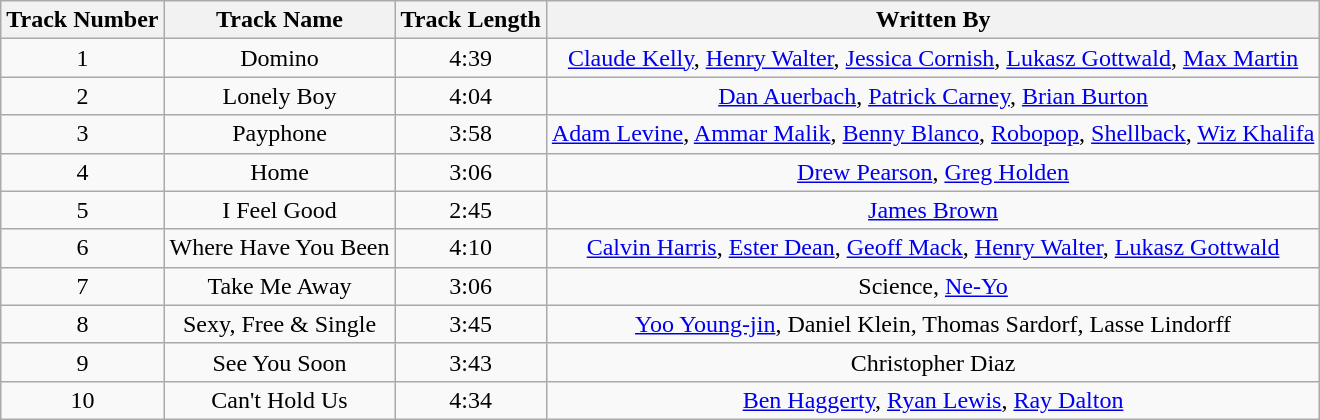<table class="wikitable">
<tr>
<th>Track Number</th>
<th>Track Name</th>
<th>Track Length</th>
<th>Written By</th>
</tr>
<tr>
<td align="center">1</td>
<td align="center">Domino</td>
<td align="center">4:39</td>
<td align="center"><a href='#'>Claude Kelly</a>, <a href='#'>Henry Walter</a>, <a href='#'>Jessica Cornish</a>, <a href='#'>Lukasz Gottwald</a>, <a href='#'>Max Martin</a></td>
</tr>
<tr>
<td align="center">2</td>
<td align="center">Lonely Boy</td>
<td align="center">4:04</td>
<td align="center"><a href='#'>Dan Auerbach</a>, <a href='#'>Patrick Carney</a>, <a href='#'>Brian Burton</a></td>
</tr>
<tr>
<td align="center">3</td>
<td align="center">Payphone</td>
<td align="center">3:58</td>
<td align="center"><a href='#'>Adam Levine</a>, <a href='#'>Ammar Malik</a>, <a href='#'>Benny Blanco</a>, <a href='#'>Robopop</a>, <a href='#'>Shellback</a>, <a href='#'>Wiz Khalifa</a></td>
</tr>
<tr>
<td align="center">4</td>
<td align="center">Home</td>
<td align="center">3:06</td>
<td align="center"><a href='#'>Drew Pearson</a>, <a href='#'>Greg Holden</a></td>
</tr>
<tr>
<td align="center">5</td>
<td align="center">I Feel Good</td>
<td align="center">2:45</td>
<td align="center"><a href='#'>James Brown</a></td>
</tr>
<tr>
<td align="center">6</td>
<td align="center">Where Have You Been</td>
<td align="center">4:10</td>
<td align="center"><a href='#'>Calvin Harris</a>, <a href='#'>Ester Dean</a>, <a href='#'>Geoff Mack</a>, <a href='#'>Henry Walter</a>, <a href='#'>Lukasz Gottwald</a></td>
</tr>
<tr>
<td align="center">7</td>
<td align="center">Take Me Away</td>
<td align="center">3:06</td>
<td align="center">Science, <a href='#'>Ne-Yo</a></td>
</tr>
<tr>
<td align="center">8</td>
<td align="center">Sexy, Free & Single</td>
<td align="center">3:45</td>
<td align="center"><a href='#'>Yoo Young-jin</a>, Daniel Klein, Thomas Sardorf, Lasse Lindorff</td>
</tr>
<tr>
<td align="center">9</td>
<td align="center">See You Soon</td>
<td align="center">3:43</td>
<td align="center">Christopher Diaz</td>
</tr>
<tr>
<td align="center">10</td>
<td align="center">Can't Hold Us</td>
<td align="center">4:34</td>
<td align="center"><a href='#'>Ben Haggerty</a>, <a href='#'>Ryan Lewis</a>, <a href='#'>Ray Dalton</a></td>
</tr>
</table>
